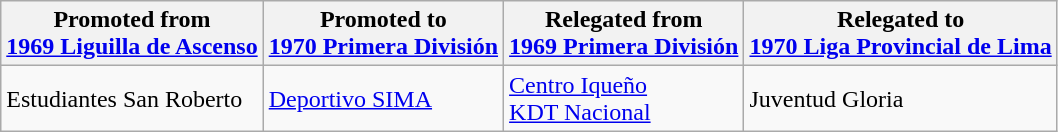<table class="wikitable">
<tr>
<th>Promoted from<br><a href='#'>1969 Liguilla de Ascenso</a></th>
<th>Promoted to<br><a href='#'>1970 Primera División</a></th>
<th>Relegated from<br><a href='#'>1969 Primera División</a></th>
<th>Relegated to<br><a href='#'>1970 Liga Provincial de Lima</a></th>
</tr>
<tr>
<td> Estudiantes San Roberto </td>
<td> <a href='#'>Deportivo SIMA</a> </td>
<td> <a href='#'>Centro Iqueño</a> <br> <a href='#'>KDT Nacional</a> </td>
<td> Juventud Gloria </td>
</tr>
</table>
